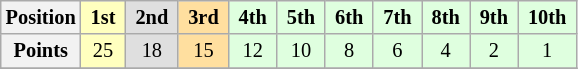<table class="wikitable" style="font-size:85%; text-align:center">
<tr>
<th>Position</th>
<td style="background:#ffffbf;"> <strong>1st</strong> </td>
<td style="background:#dfdfdf;"> <strong>2nd</strong> </td>
<td style="background:#ffdf9f;"> <strong>3rd</strong> </td>
<td style="background:#dfffdf;"> <strong>4th</strong> </td>
<td style="background:#dfffdf;"> <strong>5th</strong> </td>
<td style="background:#dfffdf;"> <strong>6th</strong> </td>
<td style="background:#dfffdf;"> <strong>7th</strong> </td>
<td style="background:#dfffdf;"> <strong>8th</strong> </td>
<td style="background:#dfffdf;"> <strong>9th</strong> </td>
<td style="background:#dfffdf;"> <strong>10th</strong> </td>
</tr>
<tr>
<th>Points</th>
<td style="background:#ffffbf;">25</td>
<td style="background:#dfdfdf;">18</td>
<td style="background:#ffdf9f;">15</td>
<td style="background:#dfffdf;">12</td>
<td style="background:#dfffdf;">10</td>
<td style="background:#dfffdf;">8</td>
<td style="background:#dfffdf;">6</td>
<td style="background:#dfffdf;">4</td>
<td style="background:#dfffdf;">2</td>
<td style="background:#dfffdf;">1</td>
</tr>
<tr>
</tr>
</table>
